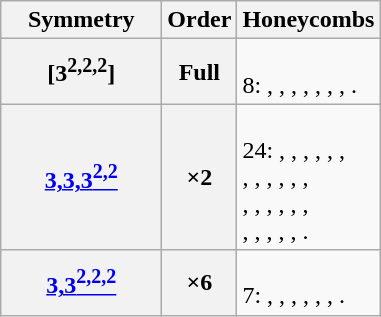<table class=wikitable>
<tr>
<th>Symmetry</th>
<th>Order</th>
<th>Honeycombs</th>
</tr>
<tr>
<th width=100>[3<sup>2,2,2</sup>]</th>
<th>Full</th>
<td><br>8: ,
,
,
,
,
,
,
.</td>
</tr>
<tr>
<th><a href='#'>3,3,3<sup>2,2</sup></a></th>
<th>×2</th>
<td><br>24: ,
,
,
,
,
,<br>,
,
,
,
,
,<br>,
,
,
,
,
,<br>,
,
,
,
,
.</td>
</tr>
<tr>
<th><a href='#'>3,3<sup>2,2,2</sup></a></th>
<th>×6</th>
<td><br>7: ,
,
,
,
,
,
.</td>
</tr>
</table>
